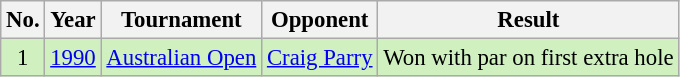<table class="wikitable" style="font-size:95%;">
<tr>
<th>No.</th>
<th>Year</th>
<th>Tournament</th>
<th>Opponent</th>
<th>Result</th>
</tr>
<tr style="background:#D0F0C0;">
<td align=center>1</td>
<td><a href='#'>1990</a></td>
<td><a href='#'>Australian Open</a></td>
<td> <a href='#'>Craig Parry</a></td>
<td>Won with par on first extra hole</td>
</tr>
</table>
